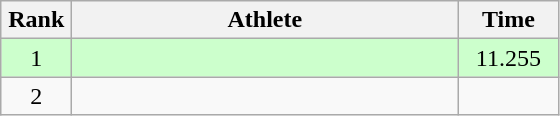<table class=wikitable style="text-align:center">
<tr>
<th width=40>Rank</th>
<th width=250>Athlete</th>
<th width=60>Time</th>
</tr>
<tr bgcolor="ccffcc">
<td>1</td>
<td align=left></td>
<td>11.255</td>
</tr>
<tr>
<td>2</td>
<td align=left></td>
<td></td>
</tr>
</table>
